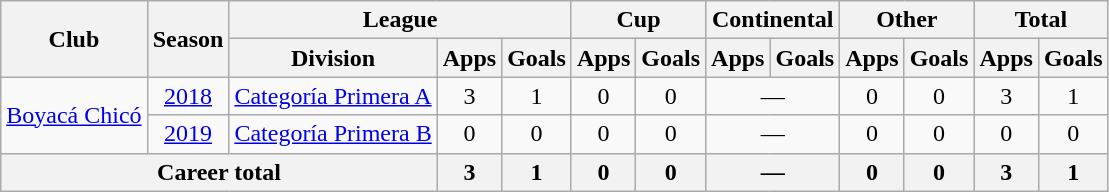<table class="wikitable" style="text-align:center">
<tr>
<th rowspan="2">Club</th>
<th rowspan="2">Season</th>
<th colspan="3">League</th>
<th colspan="2">Cup</th>
<th colspan="2">Continental</th>
<th colspan="2">Other</th>
<th colspan="2">Total</th>
</tr>
<tr>
<th>Division</th>
<th>Apps</th>
<th>Goals</th>
<th>Apps</th>
<th>Goals</th>
<th>Apps</th>
<th>Goals</th>
<th>Apps</th>
<th>Goals</th>
<th>Apps</th>
<th>Goals</th>
</tr>
<tr>
<td rowspan="2"><a href='#'>Boyacá Chicó</a></td>
<td><a href='#'>2018</a></td>
<td rowspan="1"><a href='#'>Categoría Primera A</a></td>
<td>3</td>
<td>1</td>
<td>0</td>
<td>0</td>
<td colspan="2">—</td>
<td>0</td>
<td>0</td>
<td>3</td>
<td>1</td>
</tr>
<tr>
<td><a href='#'>2019</a></td>
<td rowspan="1"><a href='#'>Categoría Primera B</a></td>
<td>0</td>
<td>0</td>
<td>0</td>
<td>0</td>
<td colspan="2">—</td>
<td>0</td>
<td>0</td>
<td>0</td>
<td>0</td>
</tr>
<tr>
<th colspan="3">Career total</th>
<th>3</th>
<th>1</th>
<th>0</th>
<th>0</th>
<th colspan="2">—</th>
<th>0</th>
<th>0</th>
<th>3</th>
<th>1</th>
</tr>
</table>
